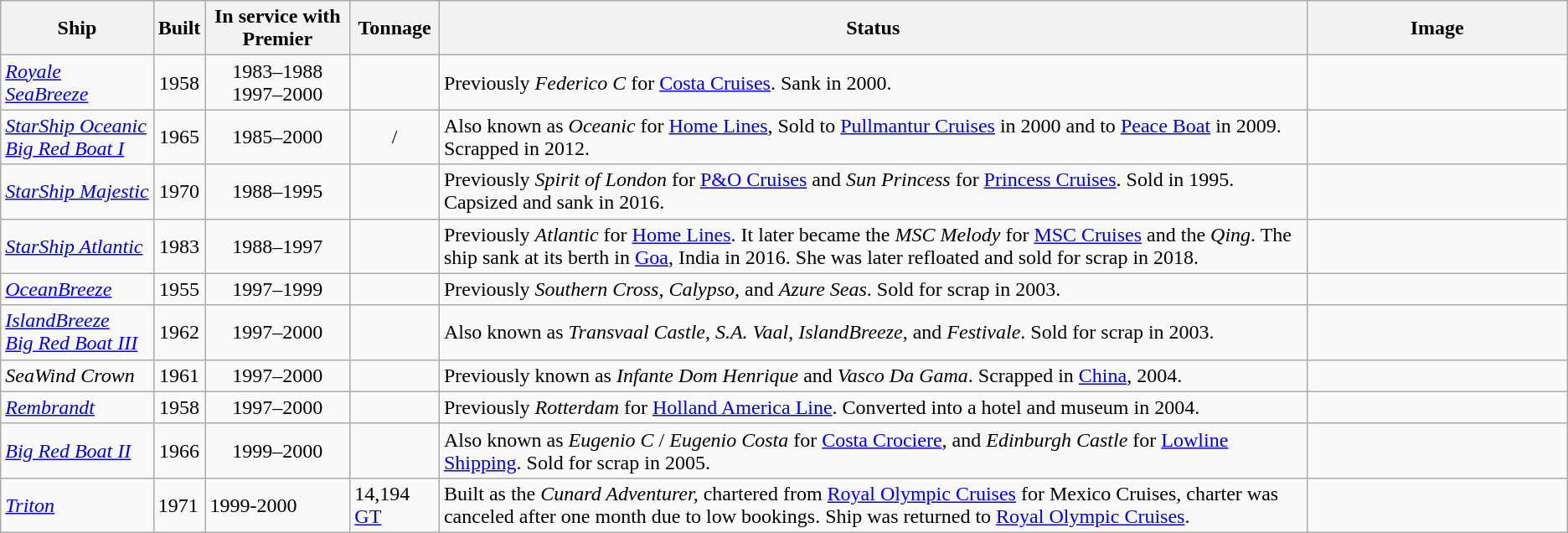<table class="wikitable">
<tr>
<th>Ship</th>
<th>Built</th>
<th>In service with Premier</th>
<th>Tonnage</th>
<th>Status</th>
<th width=200px>Image</th>
</tr>
<tr>
<td><em><a href='#'>Royale <br> SeaBreeze</a></em></td>
<td align="Center">1958</td>
<td style="text-align:Center;">1983–1988<br>1997–2000</td>
<td style="text-align:Center;"></td>
<td>Previously <em>Federico C</em> for <a href='#'>Costa Cruises</a>. Sank in 2000.</td>
<td></td>
</tr>
<tr>
<td><em><a href='#'>StarShip Oceanic <br> Big Red Boat I</a></em></td>
<td align="Center">1965</td>
<td align="Center">1985–2000</td>
<td style="text-align:Center;"> / <br> </td>
<td>Also known as <em>Oceanic</em> for <a href='#'>Home Lines</a>, Sold to <a href='#'>Pullmantur Cruises</a> in 2000 and to <a href='#'>Peace Boat</a> in 2009. Scrapped in 2012.</td>
<td></td>
</tr>
<tr>
<td><em><a href='#'>StarShip Majestic</a></em></td>
<td style="text-align:Center;">1970</td>
<td style="text-align:Center;">1988–1995</td>
<td style="text-align:Center;"></td>
<td>Previously <em>Spirit of London</em> for <a href='#'>P&O Cruises</a> and <em>Sun Princess</em> for <a href='#'>Princess Cruises</a>. Sold in 1995. Capsized and sank in 2016.</td>
<td></td>
</tr>
<tr>
<td><em><a href='#'>StarShip Atlantic</a></em></td>
<td style="text-align:Center;">1983</td>
<td style="text-align:Center;">1988–1997</td>
<td style="text-align:Center;"></td>
<td>Previously <em>Atlantic</em> for <a href='#'>Home Lines</a>. It later became the <em>MSC Melody</em> for <a href='#'>MSC Cruises</a> and the <em>Qing</em>. The ship sank at its berth in <a href='#'>Goa</a>, India in 2016. She was later refloated and sold for scrap in 2018.</td>
<td></td>
</tr>
<tr>
<td><em><a href='#'>OceanBreeze</a></em></td>
<td align="Center">1955</td>
<td style="text-align:Center;">1997–1999</td>
<td style="text-align:Center;"></td>
<td>Previously <em>Southern Cross</em>, <em>Calypso</em>, and <em>Azure Seas</em>. Sold for scrap in 2003.</td>
<td></td>
</tr>
<tr>
<td><em><a href='#'>IslandBreeze <br> Big Red Boat III</a></em></td>
<td align="Center">1962</td>
<td style="text-align:Center;">1997–2000</td>
<td style="text-align:Center;"></td>
<td>Also known as <em>Transvaal Castle</em>, <em>S.A. Vaal</em>, <em>IslandBreeze</em>, and <em>Festivale</em>. Sold for scrap in 2003.</td>
<td></td>
</tr>
<tr>
<td><em>SeaWind Crown</em></td>
<td align="Center">1961</td>
<td align="Center">1997–2000</td>
<td style="text-align:Center;"></td>
<td>Previously known as <em>Infante Dom Henrique</em> and <em>Vasco Da Gama</em>. Scrapped in <a href='#'>China</a>, 2004.</td>
<td></td>
</tr>
<tr>
<td><em><a href='#'>Rembrandt</a></em></td>
<td align="Center">1958</td>
<td style="text-align:Center;">1997–2000</td>
<td style="text-align:Center;"></td>
<td>Previously <em>Rotterdam</em> for <a href='#'>Holland America Line</a>. Converted into a hotel and museum in 2004.</td>
<td></td>
</tr>
<tr>
<td><em><a href='#'>Big Red Boat II</a></em></td>
<td align="Center">1966</td>
<td style="text-align:Center;">1999–2000</td>
<td style="text-align:Center;"></td>
<td>Also known as <em>Eugenio C</em> / <em>Eugenio Costa</em> for <a href='#'>Costa Crociere</a>, and <em>Edinburgh Castle</em> for <a href='#'>Lowline Shipping</a>. Sold for scrap in 2005.</td>
<td></td>
</tr>
<tr>
<td><em><a href='#'>Triton</a></em></td>
<td>1971</td>
<td>1999-2000</td>
<td>14,194 <a href='#'>GT</a></td>
<td>Built as the <em>Cunard Adventurer,</em> chartered from <a href='#'>Royal Olympic Cruises</a> for Mexico Cruises, charter was canceled after one month due to low bookings. Ship was returned to <a href='#'>Royal Olympic Cruises</a>.</td>
<td></td>
</tr>
</table>
